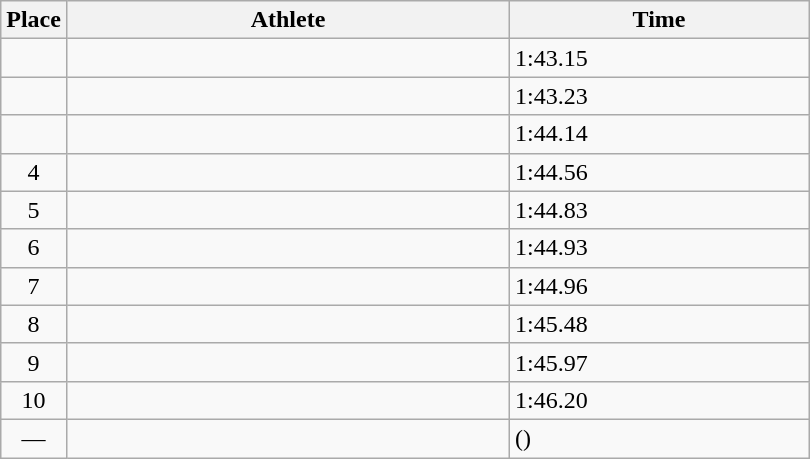<table class=wikitable>
<tr>
<th>Place</th>
<th style="width:18em">Athlete</th>
<th style="width:12em">Time</th>
</tr>
<tr>
<td align=center></td>
<td></td>
<td>1:43.15 </td>
</tr>
<tr>
<td align=center></td>
<td></td>
<td>1:43.23 </td>
</tr>
<tr>
<td align=center></td>
<td></td>
<td>1:44.14 </td>
</tr>
<tr>
<td align=center>4</td>
<td></td>
<td>1:44.56 </td>
</tr>
<tr>
<td align=center>5</td>
<td></td>
<td>1:44.83 </td>
</tr>
<tr>
<td align=center>6</td>
<td></td>
<td>1:44.93 </td>
</tr>
<tr>
<td align=center>7</td>
<td></td>
<td>1:44.96</td>
</tr>
<tr>
<td align=center>8</td>
<td></td>
<td>1:45.48</td>
</tr>
<tr>
<td align=center>9</td>
<td></td>
<td>1:45.97</td>
</tr>
<tr>
<td align=center>10</td>
<td></td>
<td>1:46.20</td>
</tr>
<tr>
<td align=center data-sort-value=11>—</td>
<td></td>
<td> ()</td>
</tr>
</table>
